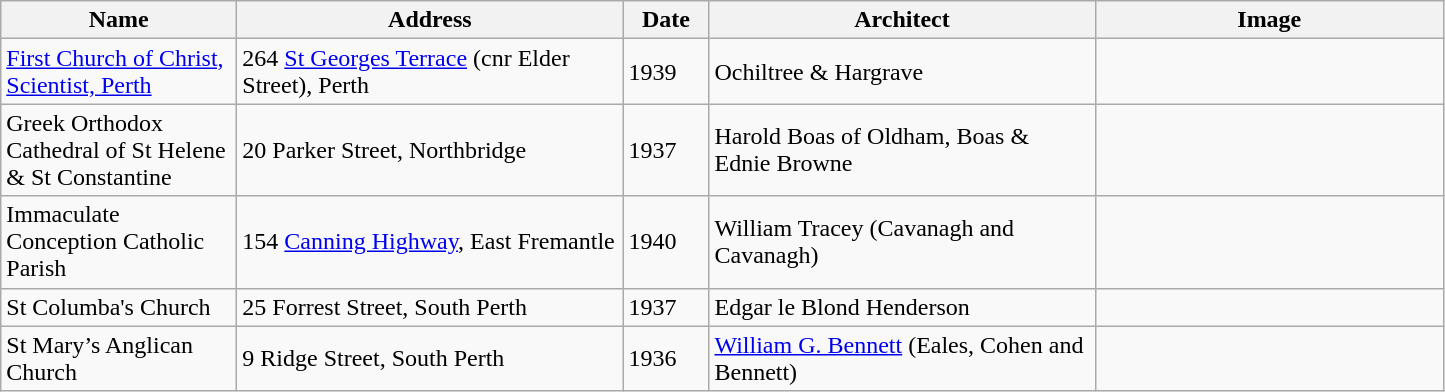<table class="wikitable sortable">
<tr>
<th scope="col" style="text-align: center; width: 150px;">Name</th>
<th scope="col" style="text-align: center; width: 250px;">Address</th>
<th scope="col" style="text-align: center; width: 50px;">Date</th>
<th scope="col" style="text-align: center; width: 250px;">Architect</th>
<th scope="col" style="text-align: center; width: 225px;">Image</th>
</tr>
<tr>
<td><a href='#'>First Church of Christ, Scientist, Perth</a></td>
<td>264 <a href='#'>St Georges Terrace</a> (cnr Elder Street), Perth</td>
<td>1939</td>
<td>Ochiltree & Hargrave</td>
<td></td>
</tr>
<tr>
<td>Greek Orthodox Cathedral of St Helene & St Constantine</td>
<td>20 Parker Street, Northbridge</td>
<td>1937</td>
<td>Harold Boas of Oldham, Boas & Ednie Browne</td>
<td></td>
</tr>
<tr>
<td>Immaculate Conception Catholic Parish</td>
<td>154 <a href='#'>Canning Highway</a>, East Fremantle</td>
<td>1940</td>
<td>William Tracey (Cavanagh and Cavanagh)</td>
<td></td>
</tr>
<tr>
<td>St Columba's Church</td>
<td>25 Forrest Street, South Perth</td>
<td>1937</td>
<td>Edgar le Blond Henderson</td>
<td></td>
</tr>
<tr>
<td>St Mary’s Anglican Church</td>
<td>9 Ridge Street, South Perth</td>
<td>1936</td>
<td><a href='#'>William G. Bennett</a> (Eales, Cohen and Bennett)</td>
<td></td>
</tr>
</table>
